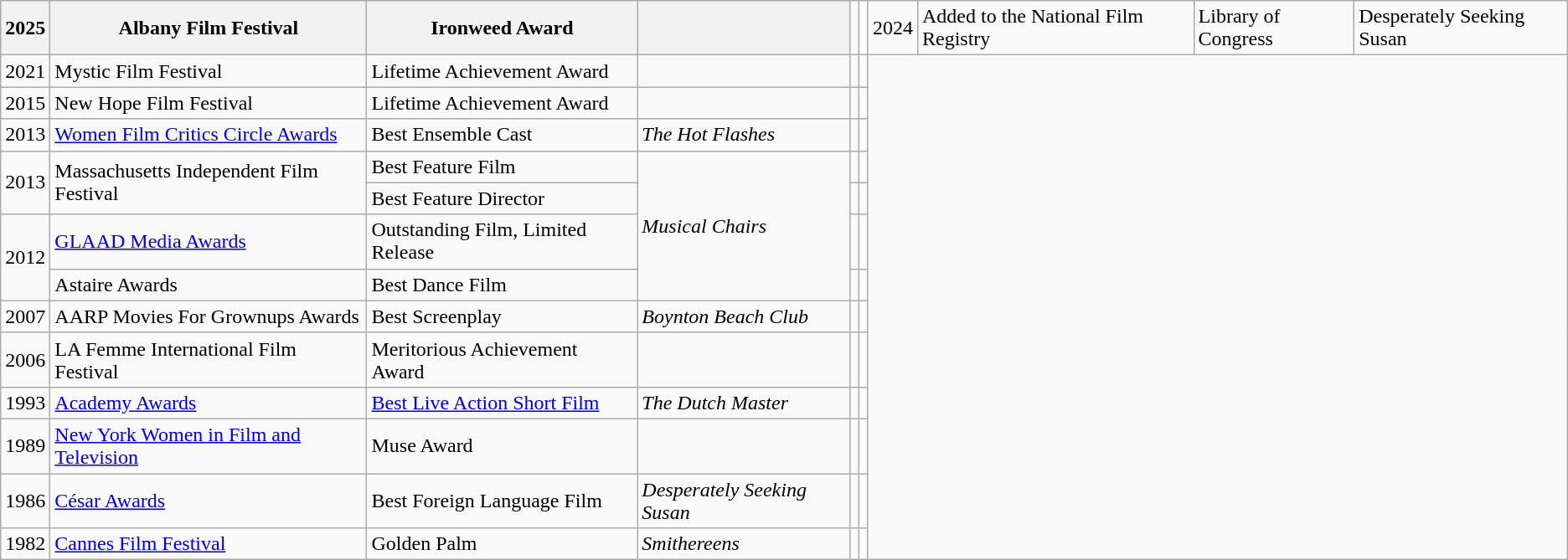<table class="wikitable">
<tr>
<th>2025</th>
<th>Albany Film Festival</th>
<th>Ironweed Award</th>
<th></th>
<td></td>
<td><br><br></td>
<td>2024</td>
<td>Added to the National Film Registry</td>
<td>Library of Congress</td>
<td>Desperately Seeking Susan</td>
</tr>
<tr>
<td>2021</td>
<td>Mystic Film Festival</td>
<td>Lifetime Achievement Award</td>
<td></td>
<td></td>
<td></td>
</tr>
<tr>
<td>2015</td>
<td>New Hope Film Festival</td>
<td>Lifetime Achievement Award</td>
<td></td>
<td></td>
<td></td>
</tr>
<tr>
<td>2013</td>
<td><a href='#'>Women Film Critics Circle Awards</a></td>
<td>Best Ensemble Cast</td>
<td><em>The Hot Flashes</em></td>
<td></td>
<td></td>
</tr>
<tr>
<td rowspan="2">2013</td>
<td rowspan="2">Massachusetts Independent Film Festival</td>
<td>Best Feature Film</td>
<td rowspan="4"><em>Musical Chairs</em></td>
<td></td>
<td></td>
</tr>
<tr>
<td>Best Feature Director</td>
<td></td>
<td></td>
</tr>
<tr>
<td rowspan="2">2012</td>
<td><a href='#'>GLAAD Media Awards</a></td>
<td>Outstanding Film, Limited Release</td>
<td></td>
<td></td>
</tr>
<tr>
<td>Astaire Awards</td>
<td>Best Dance Film</td>
<td></td>
<td></td>
</tr>
<tr>
<td>2007</td>
<td>AARP Movies For Grownups Awards</td>
<td>Best Screenplay</td>
<td><em>Boynton Beach Club</em></td>
<td></td>
<td></td>
</tr>
<tr>
<td>2006</td>
<td>LA Femme International Film Festival</td>
<td>Meritorious Achievement Award</td>
<td></td>
<td></td>
<td></td>
</tr>
<tr>
<td>1993</td>
<td><a href='#'>Academy Awards</a></td>
<td><a href='#'>Best Live Action Short Film</a></td>
<td><em>The Dutch Master</em></td>
<td></td>
<td></td>
</tr>
<tr>
<td>1989</td>
<td><a href='#'>New York Women in Film and Television</a></td>
<td>Muse Award</td>
<td></td>
<td></td>
<td></td>
</tr>
<tr>
<td>1986</td>
<td><a href='#'>César Awards</a></td>
<td>Best Foreign Language Film</td>
<td><em>Desperately Seeking Susan</em></td>
<td></td>
<td></td>
</tr>
<tr>
<td>1982</td>
<td><a href='#'>Cannes Film Festival</a></td>
<td>Golden Palm</td>
<td><em>Smithereens</em></td>
<td></td>
<td></td>
</tr>
</table>
